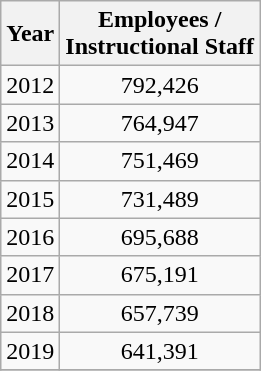<table class="wikitable" style="text-align: center;">
<tr>
<th>Year</th>
<th>Employees / <br> Instructional Staff</th>
</tr>
<tr>
<td>2012</td>
<td>792,426</td>
</tr>
<tr>
<td>2013</td>
<td>764,947</td>
</tr>
<tr>
<td>2014</td>
<td>751,469</td>
</tr>
<tr>
<td>2015</td>
<td>731,489</td>
</tr>
<tr>
<td>2016</td>
<td>695,688</td>
</tr>
<tr>
<td>2017</td>
<td>675,191</td>
</tr>
<tr>
<td>2018</td>
<td>657,739</td>
</tr>
<tr>
<td>2019</td>
<td>641,391</td>
</tr>
<tr>
</tr>
</table>
